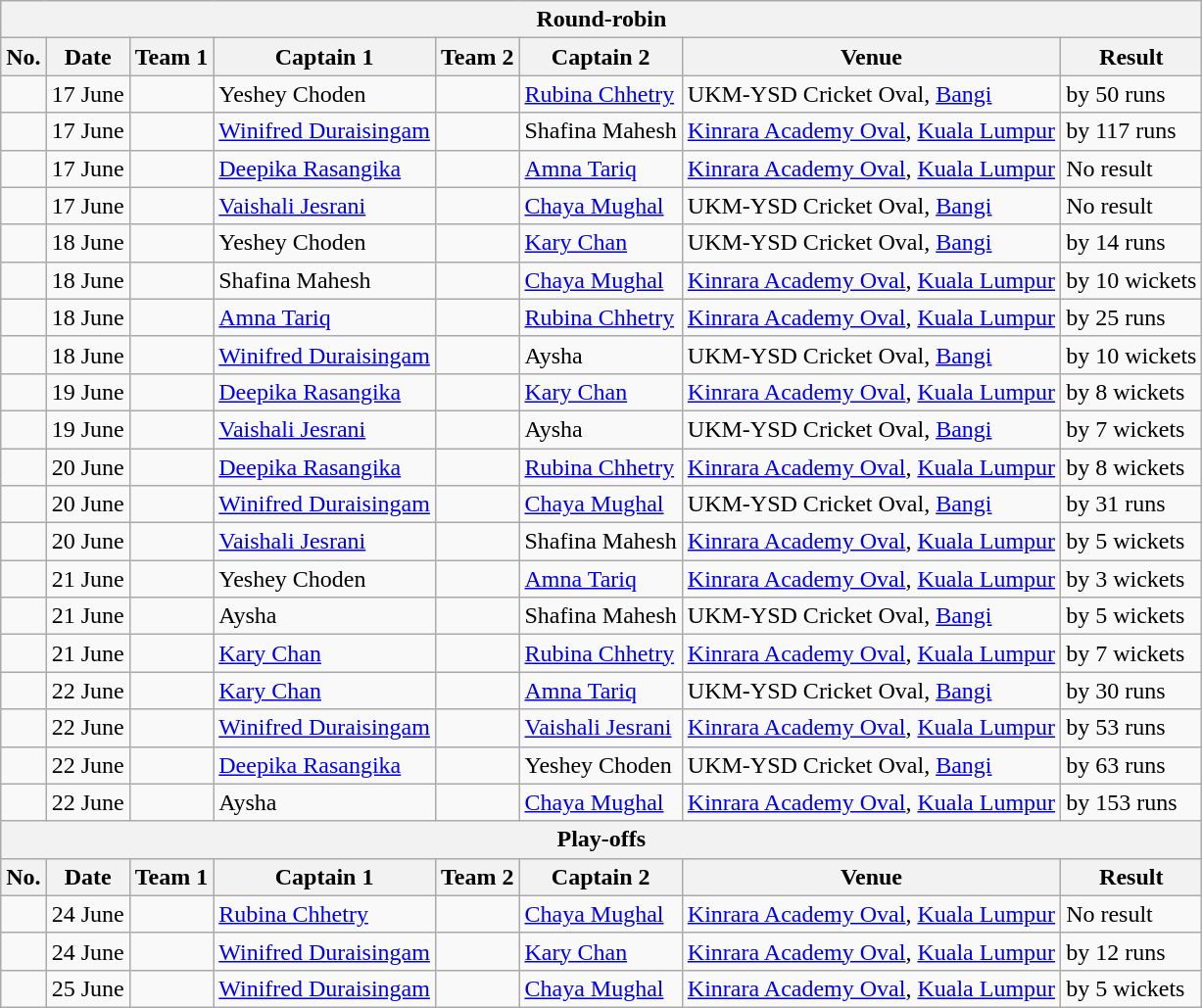<table class="wikitable">
<tr>
<th colspan="9">Round-robin</th>
</tr>
<tr>
<th>No.</th>
<th>Date</th>
<th>Team 1</th>
<th>Captain 1</th>
<th>Team 2</th>
<th>Captain 2</th>
<th>Venue</th>
<th>Result</th>
</tr>
<tr>
<td></td>
<td>17 June</td>
<td></td>
<td>Yeshey Choden</td>
<td></td>
<td><a href='#'>Rubina Chhetry</a></td>
<td>UKM-YSD Cricket Oval, <a href='#'>Bangi</a></td>
<td> by 50 runs</td>
</tr>
<tr>
<td></td>
<td>17 June</td>
<td></td>
<td><a href='#'>Winifred Duraisingam</a></td>
<td></td>
<td>Shafina Mahesh</td>
<td><a href='#'>Kinrara Academy Oval</a>, <a href='#'>Kuala Lumpur</a></td>
<td> by 117 runs</td>
</tr>
<tr>
<td></td>
<td>17 June</td>
<td></td>
<td><a href='#'>Deepika Rasangika</a></td>
<td></td>
<td><a href='#'>Amna Tariq</a></td>
<td><a href='#'>Kinrara Academy Oval</a>, <a href='#'>Kuala Lumpur</a></td>
<td>No result</td>
</tr>
<tr>
<td></td>
<td>17 June</td>
<td></td>
<td><a href='#'>Vaishali Jesrani</a></td>
<td></td>
<td><a href='#'>Chaya Mughal</a></td>
<td>UKM-YSD Cricket Oval, <a href='#'>Bangi</a></td>
<td>No result</td>
</tr>
<tr>
<td></td>
<td>18 June</td>
<td></td>
<td>Yeshey Choden</td>
<td></td>
<td><a href='#'>Kary Chan</a></td>
<td>UKM-YSD Cricket Oval, <a href='#'>Bangi</a></td>
<td> by 14 runs</td>
</tr>
<tr>
<td></td>
<td>18 June</td>
<td></td>
<td>Shafina Mahesh</td>
<td></td>
<td><a href='#'>Chaya Mughal</a></td>
<td><a href='#'>Kinrara Academy Oval</a>, <a href='#'>Kuala Lumpur</a></td>
<td> by 10 wickets</td>
</tr>
<tr>
<td></td>
<td>18 June</td>
<td></td>
<td><a href='#'>Amna Tariq</a></td>
<td></td>
<td><a href='#'>Rubina Chhetry</a></td>
<td><a href='#'>Kinrara Academy Oval</a>, <a href='#'>Kuala Lumpur</a></td>
<td> by 25 runs</td>
</tr>
<tr>
<td></td>
<td>18 June</td>
<td></td>
<td><a href='#'>Winifred Duraisingam</a></td>
<td></td>
<td>Aysha</td>
<td>UKM-YSD Cricket Oval, <a href='#'>Bangi</a></td>
<td> by 10 wickets</td>
</tr>
<tr>
<td></td>
<td>19 June</td>
<td></td>
<td><a href='#'>Deepika Rasangika</a></td>
<td></td>
<td><a href='#'>Kary Chan</a></td>
<td><a href='#'>Kinrara Academy Oval</a>, <a href='#'>Kuala Lumpur</a></td>
<td> by 8 wickets</td>
</tr>
<tr>
<td></td>
<td>19 June</td>
<td></td>
<td><a href='#'>Vaishali Jesrani</a></td>
<td></td>
<td>Aysha</td>
<td>UKM-YSD Cricket Oval, <a href='#'>Bangi</a></td>
<td> by 7 wickets</td>
</tr>
<tr>
<td></td>
<td>20 June</td>
<td></td>
<td><a href='#'>Deepika Rasangika</a></td>
<td></td>
<td><a href='#'>Rubina Chhetry</a></td>
<td><a href='#'>Kinrara Academy Oval</a>, <a href='#'>Kuala Lumpur</a></td>
<td> by 8 wickets</td>
</tr>
<tr>
<td></td>
<td>20 June</td>
<td></td>
<td><a href='#'>Winifred Duraisingam</a></td>
<td></td>
<td><a href='#'>Chaya Mughal</a></td>
<td>UKM-YSD Cricket Oval, <a href='#'>Bangi</a></td>
<td> by 31 runs</td>
</tr>
<tr>
<td></td>
<td>20 June</td>
<td></td>
<td><a href='#'>Vaishali Jesrani</a></td>
<td></td>
<td>Shafina Mahesh</td>
<td><a href='#'>Kinrara Academy Oval</a>, <a href='#'>Kuala Lumpur</a></td>
<td> by 5 wickets</td>
</tr>
<tr>
<td></td>
<td>21 June</td>
<td></td>
<td>Yeshey Choden</td>
<td></td>
<td><a href='#'>Amna Tariq</a></td>
<td><a href='#'>Kinrara Academy Oval</a>, <a href='#'>Kuala Lumpur</a></td>
<td> by 3 wickets</td>
</tr>
<tr>
<td></td>
<td>21 June</td>
<td></td>
<td>Aysha</td>
<td></td>
<td>Shafina Mahesh</td>
<td>UKM-YSD Cricket Oval, <a href='#'>Bangi</a></td>
<td> by 5 wickets</td>
</tr>
<tr>
<td></td>
<td>21 June</td>
<td></td>
<td><a href='#'>Kary Chan</a></td>
<td></td>
<td><a href='#'>Rubina Chhetry</a></td>
<td><a href='#'>Kinrara Academy Oval</a>, <a href='#'>Kuala Lumpur</a></td>
<td> by 7 wickets</td>
</tr>
<tr>
<td></td>
<td>22 June</td>
<td></td>
<td><a href='#'>Kary Chan</a></td>
<td></td>
<td><a href='#'>Amna Tariq</a></td>
<td>UKM-YSD Cricket Oval, <a href='#'>Bangi</a></td>
<td> by 30 runs</td>
</tr>
<tr>
<td></td>
<td>22 June</td>
<td></td>
<td><a href='#'>Winifred Duraisingam</a></td>
<td></td>
<td><a href='#'>Vaishali Jesrani</a></td>
<td><a href='#'>Kinrara Academy Oval</a>, <a href='#'>Kuala Lumpur</a></td>
<td> by 53 runs</td>
</tr>
<tr>
<td></td>
<td>22 June</td>
<td></td>
<td><a href='#'>Deepika Rasangika</a></td>
<td></td>
<td>Yeshey Choden</td>
<td>UKM-YSD Cricket Oval, <a href='#'>Bangi</a></td>
<td> by 63 runs</td>
</tr>
<tr>
<td></td>
<td>22 June</td>
<td></td>
<td>Aysha</td>
<td></td>
<td><a href='#'>Chaya Mughal</a></td>
<td><a href='#'>Kinrara Academy Oval</a>, <a href='#'>Kuala Lumpur</a></td>
<td> by 153 runs</td>
</tr>
<tr>
<th colspan="9">Play-offs</th>
</tr>
<tr>
<th>No.</th>
<th>Date</th>
<th>Team 1</th>
<th>Captain 1</th>
<th>Team 2</th>
<th>Captain 2</th>
<th>Venue</th>
<th>Result</th>
</tr>
<tr>
<td></td>
<td>24 June</td>
<td></td>
<td><a href='#'>Rubina Chhetry</a></td>
<td></td>
<td><a href='#'>Chaya Mughal</a></td>
<td><a href='#'>Kinrara Academy Oval</a>, <a href='#'>Kuala Lumpur</a></td>
<td>No result</td>
</tr>
<tr>
<td></td>
<td>24 June</td>
<td></td>
<td><a href='#'>Winifred Duraisingam</a></td>
<td></td>
<td><a href='#'>Kary Chan</a></td>
<td><a href='#'>Kinrara Academy Oval</a>, <a href='#'>Kuala Lumpur</a></td>
<td> by 12 runs</td>
</tr>
<tr>
<td></td>
<td>25 June</td>
<td></td>
<td><a href='#'>Winifred Duraisingam</a></td>
<td></td>
<td><a href='#'>Chaya Mughal</a></td>
<td><a href='#'>Kinrara Academy Oval</a>, <a href='#'>Kuala Lumpur</a></td>
<td> by 5 wickets</td>
</tr>
</table>
